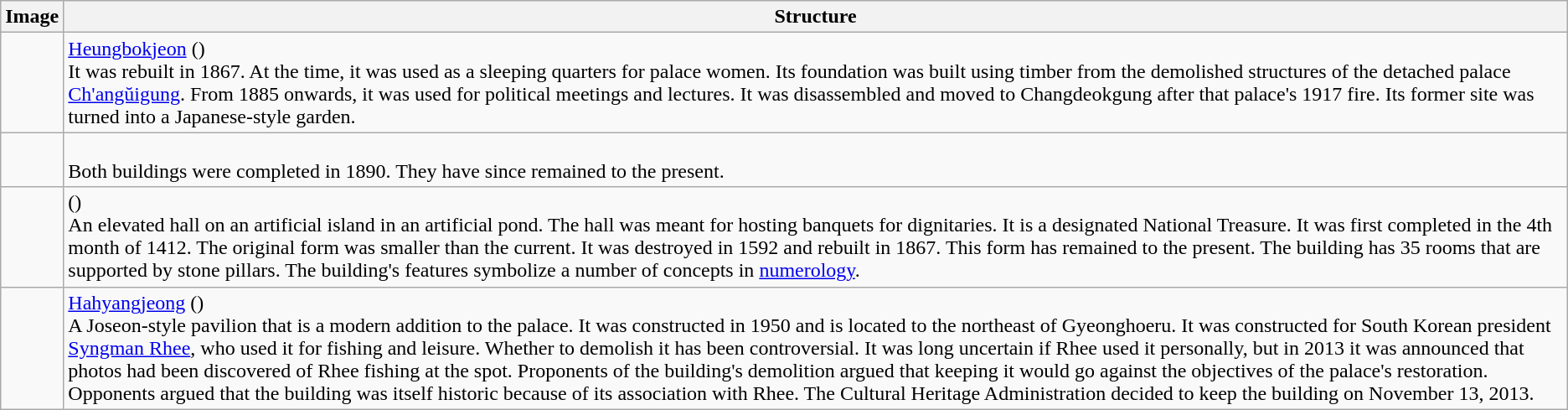<table class="wikitable">
<tr>
<th>Image</th>
<th>Structure</th>
</tr>
<tr>
<td></td>
<td><a href='#'>Heungbokjeon</a> ()<br>It was rebuilt in 1867. At the time, it was used as a sleeping quarters for palace women. Its foundation was built using timber from the demolished structures of the detached palace <a href='#'>Ch'angŭigung</a>. From 1885 onwards, it was used for political meetings and lectures. It was disassembled and moved to Changdeokgung after that palace's 1917 fire. Its former site was turned into a Japanese-style garden.</td>
</tr>
<tr>
<td></td>
<td><br>Both buildings were completed in 1890. They have since remained to the present.</td>
</tr>
<tr>
<td></td>
<td> ()<br>An elevated hall on an artificial island in an artificial pond. The hall was meant for hosting banquets for dignitaries. It is a designated National Treasure. It was first completed in the 4th month of 1412. The original form was smaller than the current. It was destroyed in 1592 and rebuilt in 1867. This form has remained to the present. The building has 35 rooms that are supported by stone pillars. The building's features symbolize a number of concepts in <a href='#'>numerology</a>.</td>
</tr>
<tr>
<td></td>
<td><a href='#'>Hahyangjeong</a> ()<br>A Joseon-style pavilion that is a modern addition to the palace. It was constructed in 1950 and is located to the northeast of Gyeonghoeru. It was constructed for South Korean president <a href='#'>Syngman Rhee</a>, who used it for fishing and leisure. Whether to demolish it has been controversial. It was long uncertain if Rhee used it personally, but in 2013 it was announced that photos had been discovered of Rhee fishing at the spot. Proponents of the building's demolition argued that keeping it would go against the objectives of the palace's restoration. Opponents argued that the building was itself historic because of its association with Rhee. The Cultural Heritage Administration decided to keep the building on November 13, 2013.</td>
</tr>
</table>
